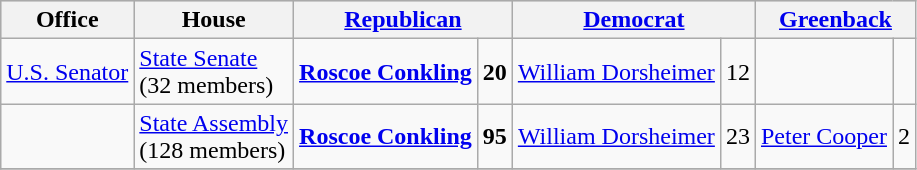<table class=wikitable>
<tr bgcolor=lightgrey>
<th>Office</th>
<th>House</th>
<th colspan="2"><a href='#'>Republican</a></th>
<th colspan="2"><a href='#'>Democrat</a></th>
<th colspan="2"><a href='#'>Greenback</a></th>
</tr>
<tr>
<td><a href='#'>U.S. Senator</a></td>
<td><a href='#'>State Senate</a> <br>(32 members)</td>
<td><strong><a href='#'>Roscoe Conkling</a></strong></td>
<td align="right"><strong>20</strong></td>
<td><a href='#'>William Dorsheimer</a></td>
<td align="right">12</td>
<td></td>
<td></td>
</tr>
<tr>
<td></td>
<td><a href='#'>State Assembly</a> <br>(128 members)</td>
<td><strong><a href='#'>Roscoe Conkling</a></strong></td>
<td align="right"><strong>95</strong></td>
<td><a href='#'>William Dorsheimer</a></td>
<td align="right">23</td>
<td><a href='#'>Peter Cooper</a></td>
<td align="right">2</td>
</tr>
<tr>
</tr>
</table>
